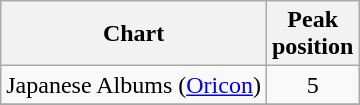<table class="wikitable">
<tr>
<th>Chart</th>
<th>Peak<br>position</th>
</tr>
<tr>
<td>Japanese Albums (<a href='#'>Oricon</a>)</td>
<td align="center">5</td>
</tr>
<tr>
</tr>
</table>
